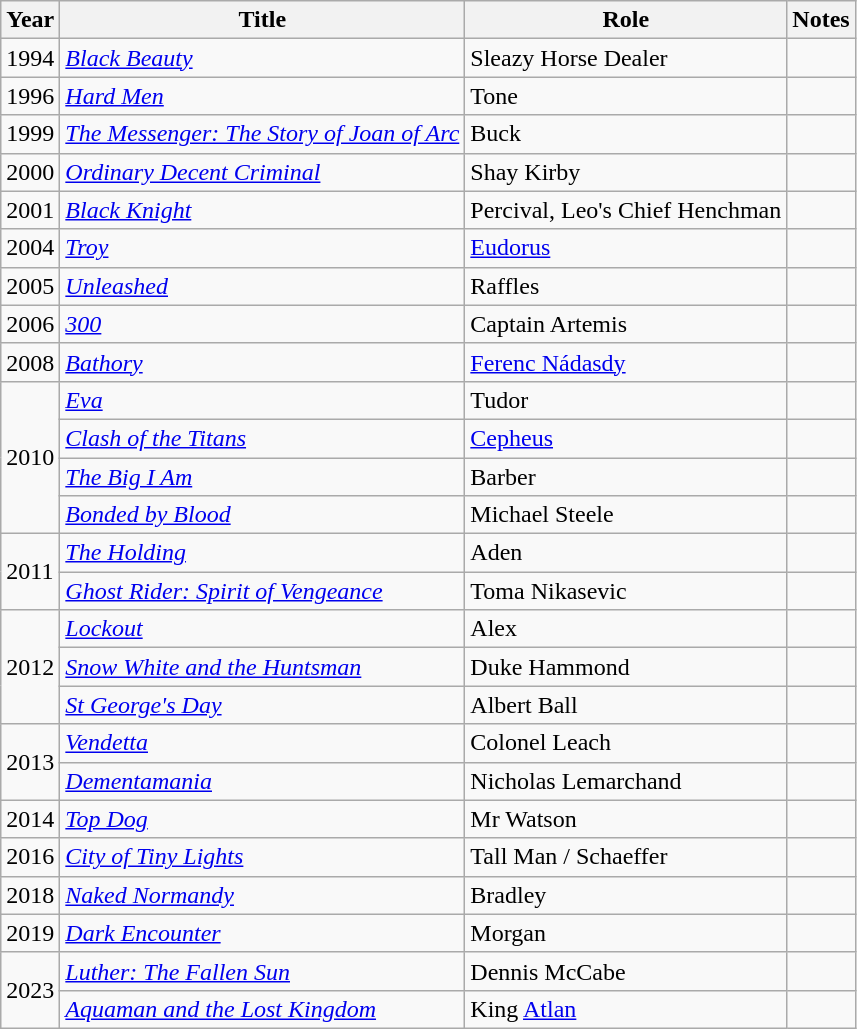<table class="wikitable sortable">
<tr>
<th>Year</th>
<th>Title</th>
<th>Role</th>
<th>Notes</th>
</tr>
<tr>
<td>1994</td>
<td><em><a href='#'>Black Beauty</a></em></td>
<td>Sleazy Horse Dealer</td>
<td></td>
</tr>
<tr>
<td>1996</td>
<td><em><a href='#'>Hard Men</a></em></td>
<td>Tone</td>
<td></td>
</tr>
<tr>
<td>1999</td>
<td><em><a href='#'>The Messenger: The Story of Joan of Arc</a></em></td>
<td>Buck</td>
<td></td>
</tr>
<tr>
<td>2000</td>
<td><em><a href='#'>Ordinary Decent Criminal</a></em></td>
<td>Shay Kirby</td>
<td></td>
</tr>
<tr>
<td>2001</td>
<td><em><a href='#'>Black Knight</a></em></td>
<td>Percival, Leo's Chief Henchman</td>
<td></td>
</tr>
<tr>
<td>2004</td>
<td><em><a href='#'>Troy</a></em></td>
<td><a href='#'>Eudorus</a></td>
<td></td>
</tr>
<tr>
<td>2005</td>
<td><em><a href='#'>Unleashed</a></em></td>
<td>Raffles</td>
<td></td>
</tr>
<tr>
<td>2006</td>
<td><em><a href='#'>300</a></em></td>
<td>Captain Artemis</td>
<td></td>
</tr>
<tr>
<td>2008</td>
<td><em><a href='#'>Bathory</a></em></td>
<td><a href='#'>Ferenc Nádasdy</a></td>
<td></td>
</tr>
<tr>
<td rowspan=4>2010</td>
<td><em><a href='#'>Eva</a></em></td>
<td>Tudor</td>
<td></td>
</tr>
<tr>
<td><em><a href='#'>Clash of the Titans</a></em></td>
<td><a href='#'>Cepheus</a></td>
<td></td>
</tr>
<tr>
<td><em><a href='#'>The Big I Am</a></em></td>
<td>Barber</td>
<td></td>
</tr>
<tr>
<td><em><a href='#'>Bonded by Blood</a></em></td>
<td>Michael Steele</td>
<td></td>
</tr>
<tr>
<td rowspan=2>2011</td>
<td><em><a href='#'>The Holding</a></em></td>
<td>Aden</td>
<td></td>
</tr>
<tr>
<td><em><a href='#'>Ghost Rider: Spirit of Vengeance</a></em></td>
<td>Toma Nikasevic</td>
<td></td>
</tr>
<tr>
<td rowspan=3>2012</td>
<td><em><a href='#'>Lockout</a></em></td>
<td>Alex</td>
<td></td>
</tr>
<tr>
<td><em><a href='#'>Snow White and the Huntsman</a></em></td>
<td>Duke Hammond</td>
<td></td>
</tr>
<tr>
<td><em><a href='#'>St George's Day</a></em></td>
<td>Albert Ball</td>
<td></td>
</tr>
<tr>
<td rowspan=2>2013</td>
<td><em><a href='#'>Vendetta</a></em></td>
<td>Colonel Leach</td>
<td></td>
</tr>
<tr>
<td><em><a href='#'>Dementamania</a></em></td>
<td>Nicholas Lemarchand</td>
<td></td>
</tr>
<tr>
<td>2014</td>
<td><em><a href='#'>Top Dog</a></em></td>
<td>Mr Watson</td>
<td></td>
</tr>
<tr>
<td>2016</td>
<td><em><a href='#'>City of Tiny Lights</a></em></td>
<td>Tall Man / Schaeffer</td>
<td></td>
</tr>
<tr>
<td>2018</td>
<td><em><a href='#'>Naked Normandy</a></em></td>
<td>Bradley</td>
<td></td>
</tr>
<tr>
<td>2019</td>
<td><em><a href='#'>Dark Encounter</a></em></td>
<td>Morgan</td>
<td></td>
</tr>
<tr>
<td rowspan=2>2023</td>
<td><em><a href='#'>Luther: The Fallen Sun</a></em></td>
<td>Dennis McCabe</td>
<td></td>
</tr>
<tr>
<td><em><a href='#'>Aquaman and the Lost Kingdom</a></em></td>
<td>King <a href='#'>Atlan</a></td>
<td></td>
</tr>
</table>
